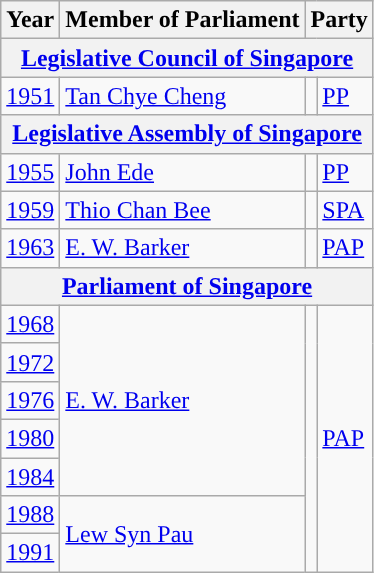<table class="wikitable">
<tr>
<th>Year</th>
<th>Member of Parliament</th>
<th colspan="2">Party</th>
</tr>
<tr>
<th colspan="4"><a href='#'>Legislative Council of Singapore</a></th>
</tr>
<tr>
<td><a href='#'>1951</a></td>
<td><a href='#'>Tan Chye Cheng</a></td>
<td></td>
<td><a href='#'>PP</a></td>
</tr>
<tr>
<th colspan="4"><a href='#'>Legislative Assembly of Singapore</a></th>
</tr>
<tr>
<td><a href='#'>1955</a></td>
<td><a href='#'>John Ede</a></td>
<td></td>
<td><a href='#'>PP</a></td>
</tr>
<tr>
<td><a href='#'>1959</a></td>
<td><a href='#'>Thio Chan Bee</a></td>
<td></td>
<td><a href='#'>SPA</a></td>
</tr>
<tr>
<td><a href='#'>1963</a></td>
<td><a href='#'>E. W. Barker</a></td>
<td></td>
<td><a href='#'>PAP</a></td>
</tr>
<tr>
<th colspan="4"><a href='#'>Parliament of Singapore</a></th>
</tr>
<tr>
<td><a href='#'>1968</a></td>
<td rowspan="5"><a href='#'>E. W. Barker</a></td>
<td rowspan="7"></td>
<td rowspan="7"><a href='#'>PAP</a></td>
</tr>
<tr>
<td><a href='#'>1972</a></td>
</tr>
<tr>
<td><a href='#'>1976</a></td>
</tr>
<tr>
<td><a href='#'>1980</a></td>
</tr>
<tr>
<td><a href='#'>1984</a></td>
</tr>
<tr>
<td><a href='#'>1988</a></td>
<td rowspan="2"><a href='#'>Lew Syn Pau</a></td>
</tr>
<tr>
<td><a href='#'>1991</a></td>
</tr>
</table>
